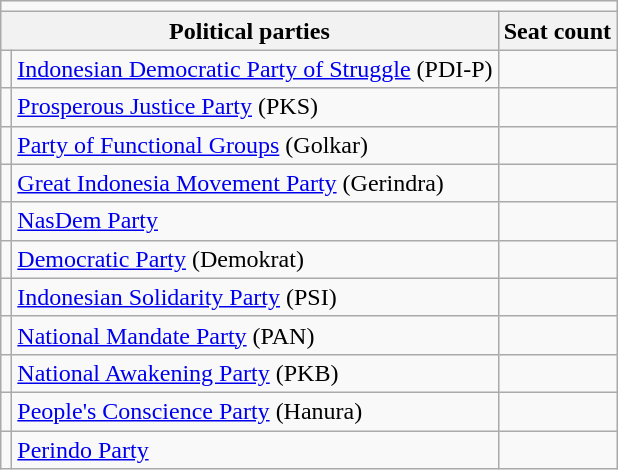<table class="wikitable">
<tr>
<td colspan="4"></td>
</tr>
<tr>
<th colspan="2">Political parties</th>
<th>Seat count</th>
</tr>
<tr>
<td bgcolor=></td>
<td><a href='#'>Indonesian Democratic Party of Struggle</a> (PDI-P)</td>
<td></td>
</tr>
<tr>
<td bgcolor=></td>
<td><a href='#'>Prosperous Justice Party</a> (PKS)</td>
<td></td>
</tr>
<tr>
<td bgcolor=></td>
<td><a href='#'>Party of Functional Groups</a> (Golkar)</td>
<td></td>
</tr>
<tr>
<td bgcolor=></td>
<td><a href='#'>Great Indonesia Movement Party</a> (Gerindra)</td>
<td></td>
</tr>
<tr>
<td bgcolor=></td>
<td><a href='#'>NasDem Party</a></td>
<td></td>
</tr>
<tr>
<td bgcolor=></td>
<td><a href='#'>Democratic Party</a> (Demokrat)</td>
<td></td>
</tr>
<tr>
<td bgcolor=></td>
<td><a href='#'>Indonesian Solidarity Party</a> (PSI)</td>
<td></td>
</tr>
<tr>
<td bgcolor=></td>
<td><a href='#'>National Mandate Party</a> (PAN)</td>
<td></td>
</tr>
<tr>
<td bgcolor=></td>
<td><a href='#'>National Awakening Party</a> (PKB)</td>
<td></td>
</tr>
<tr>
<td bgcolor=></td>
<td><a href='#'>People's Conscience Party</a> (Hanura)</td>
<td></td>
</tr>
<tr>
<td bgcolor=></td>
<td><a href='#'>Perindo Party</a></td>
<td></td>
</tr>
</table>
